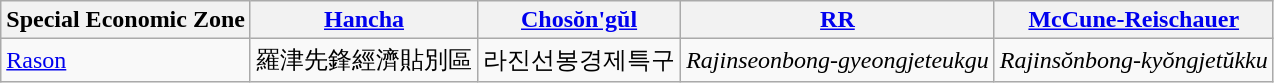<table class="wikitable">
<tr>
<th>Special Economic Zone</th>
<th><a href='#'>Hancha</a></th>
<th><a href='#'>Chosŏn'gŭl</a></th>
<th><a href='#'>RR</a></th>
<th><a href='#'>McCune-Reischauer</a></th>
</tr>
<tr>
<td><a href='#'>Rason</a></td>
<td>羅津先鋒經濟貼別區</td>
<td>라진선봉경제특구</td>
<td><em>Rajinseonbong-gyeongjeteukgu</em></td>
<td><em>Rajinsŏnbong-kyŏngjetŭkku</em></td>
</tr>
</table>
